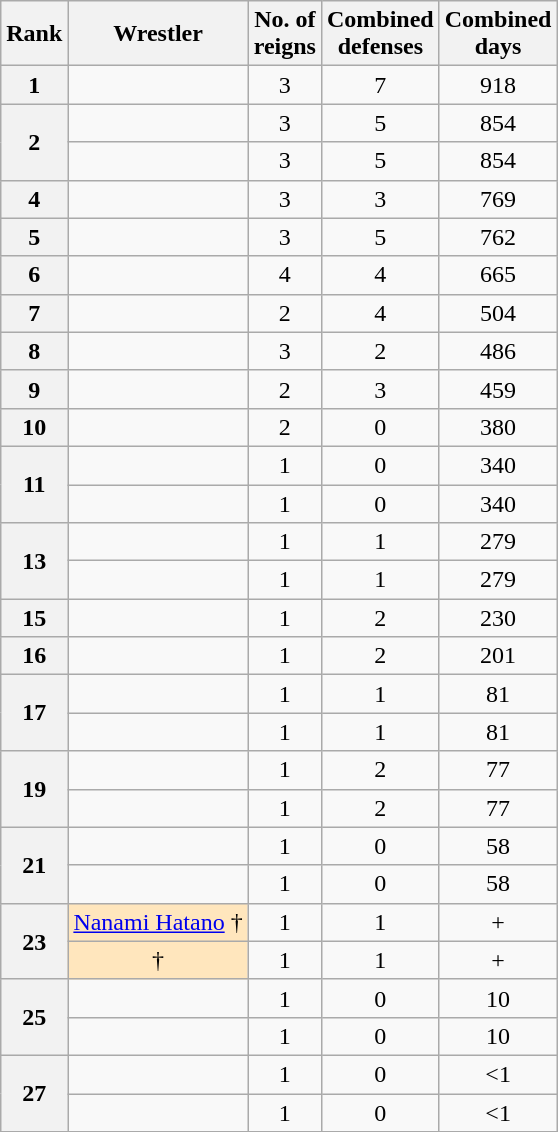<table class="wikitable sortable" style="text-align: center">
<tr>
<th>Rank</th>
<th>Wrestler</th>
<th>No. of<br>reigns</th>
<th>Combined<br>defenses</th>
<th>Combined<br>days</th>
</tr>
<tr>
<th>1</th>
<td></td>
<td>3</td>
<td>7</td>
<td>918</td>
</tr>
<tr>
<th rowspan="2">2</th>
<td></td>
<td>3</td>
<td>5</td>
<td>854</td>
</tr>
<tr>
<td></td>
<td>3</td>
<td>5</td>
<td>854</td>
</tr>
<tr>
<th>4</th>
<td></td>
<td>3</td>
<td>3</td>
<td>769</td>
</tr>
<tr>
<th>5</th>
<td></td>
<td>3</td>
<td>5</td>
<td>762</td>
</tr>
<tr>
<th>6</th>
<td></td>
<td>4</td>
<td>4</td>
<td>665</td>
</tr>
<tr>
<th>7</th>
<td></td>
<td>2</td>
<td>4</td>
<td>504</td>
</tr>
<tr>
<th>8</th>
<td></td>
<td>3</td>
<td>2</td>
<td>486</td>
</tr>
<tr>
<th>9</th>
<td></td>
<td>2</td>
<td>3</td>
<td>459</td>
</tr>
<tr>
<th>10</th>
<td></td>
<td>2</td>
<td>0</td>
<td>380</td>
</tr>
<tr>
<th rowspan="2">11</th>
<td></td>
<td>1</td>
<td>0</td>
<td>340</td>
</tr>
<tr>
<td></td>
<td>1</td>
<td>0</td>
<td>340</td>
</tr>
<tr>
<th rowspan="2">13</th>
<td></td>
<td>1</td>
<td>1</td>
<td>279</td>
</tr>
<tr>
<td></td>
<td>1</td>
<td>1</td>
<td>279</td>
</tr>
<tr>
<th>15</th>
<td></td>
<td>1</td>
<td>2</td>
<td>230</td>
</tr>
<tr>
<th>16</th>
<td></td>
<td>1</td>
<td>2</td>
<td>201</td>
</tr>
<tr>
<th rowspan="2">17</th>
<td></td>
<td>1</td>
<td>1</td>
<td>81</td>
</tr>
<tr>
<td></td>
<td>1</td>
<td>1</td>
<td>81</td>
</tr>
<tr>
<th rowspan="2">19</th>
<td></td>
<td>1</td>
<td>2</td>
<td>77</td>
</tr>
<tr>
<td></td>
<td>1</td>
<td>2</td>
<td>77</td>
</tr>
<tr>
<th rowspan="2">21</th>
<td></td>
<td>1</td>
<td>0</td>
<td>58</td>
</tr>
<tr>
<td></td>
<td>1</td>
<td>0</td>
<td>58</td>
</tr>
<tr>
<th rowspan=2>23</th>
<td style="background-color:#FFE6BD"><a href='#'>Nanami Hatano</a> †</td>
<td>1</td>
<td>1</td>
<td>+</td>
</tr>
<tr>
<td style="background-color:#FFE6BD"> †</td>
<td>1</td>
<td>1</td>
<td>+</td>
</tr>
<tr>
<th rowspan="2">25</th>
<td></td>
<td>1</td>
<td>0</td>
<td>10</td>
</tr>
<tr>
<td></td>
<td>1</td>
<td>0</td>
<td>10</td>
</tr>
<tr>
<th rowspan="2">27</th>
<td></td>
<td>1</td>
<td>0</td>
<td><1</td>
</tr>
<tr>
<td></td>
<td>1</td>
<td>0</td>
<td><1</td>
</tr>
<tr>
</tr>
</table>
